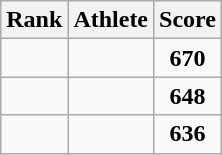<table class=wikitable style="text-align:center;">
<tr>
<th>Rank</th>
<th>Athlete</th>
<th>Score</th>
</tr>
<tr>
<td></td>
<td align=left></td>
<td><strong>670</strong></td>
</tr>
<tr>
<td></td>
<td align=left></td>
<td><strong>648</strong></td>
</tr>
<tr>
<td></td>
<td align=left></td>
<td><strong>636</strong></td>
</tr>
</table>
